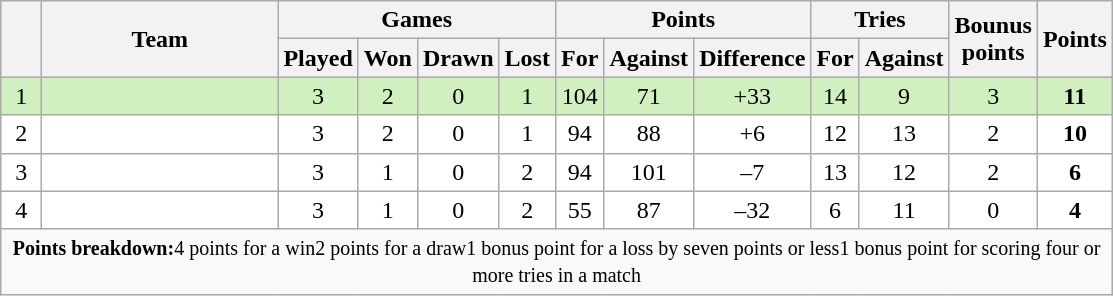<table class="wikitable" style="text-align: center;">
<tr>
<th rowspan="2" width="20" bgcolor="#efefef"></th>
<th rowspan="2" width="150" bgcolor="#efefef">Team</th>
<th colspan="4" width="100" bgcolor="#efefef">Games</th>
<th colspan="3" width="60" bgcolor="#efefef">Points</th>
<th colspan="2" width="40" bgcolor="#efefef">Tries</th>
<th rowspan="2" width="40" bgcolor="#efefef">Bounus points</th>
<th rowspan="2" width="20" bgcolor="#efefef">Points</th>
</tr>
<tr>
<th width="20" bgcolor="#efefef">Played</th>
<th width="20" bgcolor="#efefef">Won</th>
<th width="20" bgcolor="#efefef">Drawn</th>
<th width="20" bgcolor="#efefef">Lost</th>
<th width="20" bgcolor="#efefef">For</th>
<th width="20" bgcolor="#efefef">Against</th>
<th width="20" bgcolor="#efefef">Difference</th>
<th width="20" bgcolor="#efefef">For</th>
<th width="20" bgcolor="#efefef">Against</th>
</tr>
<tr style="background:#D0F0C0; text-align:center;">
<td>1</td>
<td align="left"></td>
<td>3</td>
<td>2</td>
<td>0</td>
<td>1</td>
<td>104</td>
<td>71</td>
<td>+33</td>
<td>14</td>
<td>9</td>
<td>3</td>
<td><strong>11</strong></td>
</tr>
<tr style="background:#fff; text-align:center;">
<td>2</td>
<td align="left"></td>
<td>3</td>
<td>2</td>
<td>0</td>
<td>1</td>
<td>94</td>
<td>88</td>
<td>+6</td>
<td>12</td>
<td>13</td>
<td>2</td>
<td><strong>10</strong></td>
</tr>
<tr style="background:#fff; text-align:center;">
<td>3</td>
<td align="left"></td>
<td>3</td>
<td>1</td>
<td>0</td>
<td>2</td>
<td>94</td>
<td>101</td>
<td>–7</td>
<td>13</td>
<td>12</td>
<td>2</td>
<td><strong>6</strong></td>
</tr>
<tr style="background:#fff; text-align:center;">
<td>4</td>
<td align="left"></td>
<td>3</td>
<td>1</td>
<td>0</td>
<td>2</td>
<td>55</td>
<td>87</td>
<td>–32</td>
<td>6</td>
<td>11</td>
<td>0</td>
<td><strong>4</strong></td>
</tr>
<tr>
<td colspan="13" style="border:0;"><small><strong>Points breakdown:</strong></small><small>4 points for a win</small><small>2 points for a draw</small><small>1 bonus point for a loss by seven points or less</small><small>1 bonus point for scoring four or more tries in a match</small></td>
</tr>
</table>
